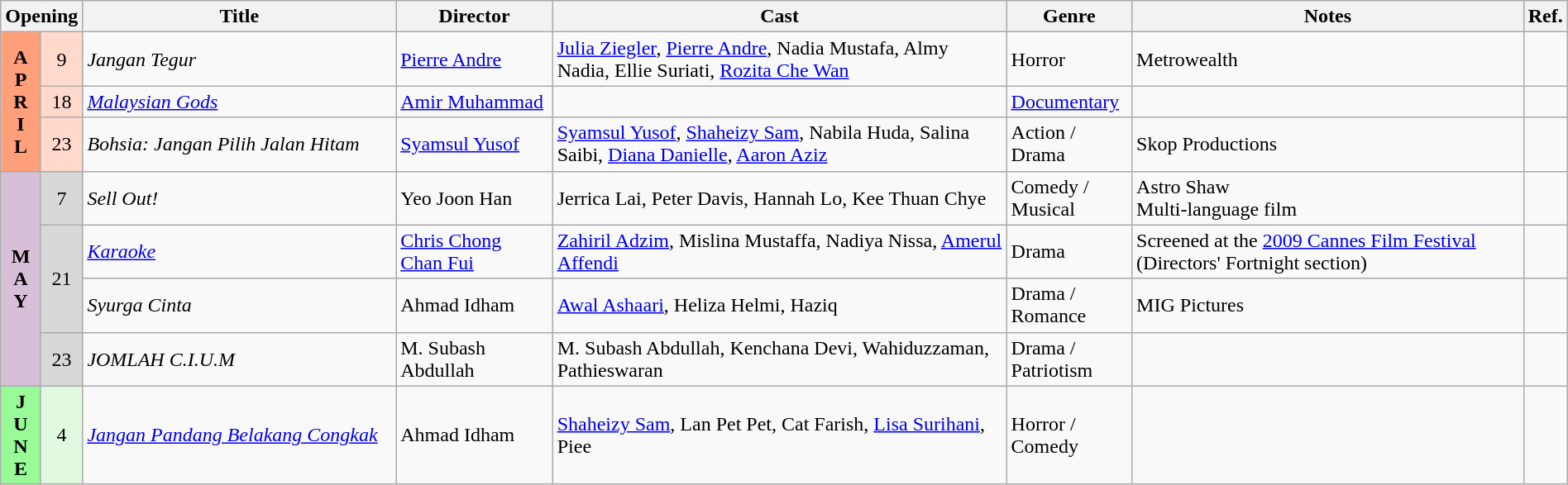<table class="wikitable" width="100%">
<tr>
<th colspan="2">Opening</th>
<th style="width:20%;">Title</th>
<th style="width:10%;">Director</th>
<th>Cast</th>
<th style="width:8%">Genre</th>
<th style="width:25%">Notes</th>
<th>Ref.</th>
</tr>
<tr>
<th rowspan="3" style="text-align:center; background:#ffa07a;">A<br>P<br>R<br>I<br>L</th>
<td rowspan="1" style="text-align:center; background:#ffdacc;">9</td>
<td><em>Jangan Tegur</em></td>
<td><a href='#'>Pierre Andre</a></td>
<td><a href='#'>Julia Ziegler</a>, <a href='#'>Pierre Andre</a>, Nadia Mustafa, Almy Nadia, Ellie Suriati, <a href='#'>Rozita Che Wan</a></td>
<td>Horror</td>
<td>Metrowealth</td>
<td></td>
</tr>
<tr>
<td rowspan="1" style="text-align:center; background:#ffdacc;">18</td>
<td><em><a href='#'>Malaysian Gods</a></em></td>
<td><a href='#'>Amir Muhammad</a></td>
<td></td>
<td><a href='#'>Documentary</a></td>
<td></td>
<td></td>
</tr>
<tr>
<td rowspan="1" style="text-align:center; background:#ffdacc;">23</td>
<td><em>Bohsia: Jangan Pilih Jalan Hitam</em></td>
<td><a href='#'>Syamsul Yusof</a></td>
<td><a href='#'>Syamsul Yusof</a>, <a href='#'>Shaheizy Sam</a>, Nabila Huda, Salina Saibi, <a href='#'>Diana Danielle</a>, <a href='#'>Aaron Aziz</a></td>
<td>Action / Drama</td>
<td>Skop Productions</td>
<td></td>
</tr>
<tr>
<th rowspan="4" style="text-align:center; background:thistle;">M<br>A<br>Y</th>
<td rowspan="1" style="text-align:center; background:#d8d8d8;">7</td>
<td><em>Sell Out!</em></td>
<td>Yeo Joon Han</td>
<td>Jerrica Lai, Peter Davis, Hannah Lo, Kee Thuan Chye</td>
<td>Comedy / Musical</td>
<td>Astro Shaw<br>Multi-language film</td>
<td></td>
</tr>
<tr>
<td rowspan="2" style="text-align:center; background:#d8d8d8;">21</td>
<td><em><a href='#'>Karaoke</a></em></td>
<td><a href='#'>Chris Chong Chan Fui</a></td>
<td><a href='#'>Zahiril Adzim</a>, Mislina Mustaffa, Nadiya Nissa, <a href='#'>Amerul Affendi</a></td>
<td>Drama</td>
<td>Screened at the <a href='#'>2009 Cannes Film Festival</a> (Directors' Fortnight section)</td>
<td></td>
</tr>
<tr>
<td><em>Syurga Cinta</em></td>
<td>Ahmad Idham</td>
<td><a href='#'>Awal Ashaari</a>, Heliza Helmi, Haziq</td>
<td>Drama / Romance</td>
<td>MIG Pictures</td>
<td></td>
</tr>
<tr>
<td rowspan="1" style="text-align:center; background:#d8d8d8;">23</td>
<td><em>JOMLAH C.I.U.M</em></td>
<td>M. Subash Abdullah</td>
<td>M. Subash Abdullah, Kenchana Devi, Wahiduzzaman, Pathieswaran</td>
<td>Drama / Patriotism</td>
<td></td>
<td></td>
</tr>
<tr>
<th rowspan="1" style="text-align:center; background:#98fb98;">J<br>U<br>N<br>E</th>
<td rowspan="1" style="text-align:center; background:#e0f9e0;">4</td>
<td><em><a href='#'>Jangan Pandang Belakang Congkak</a></em></td>
<td>Ahmad Idham</td>
<td><a href='#'>Shaheizy Sam</a>, Lan Pet Pet, Cat Farish, <a href='#'>Lisa Surihani</a>, Piee</td>
<td>Horror / Comedy</td>
<td></td>
<td></td>
</tr>
</table>
